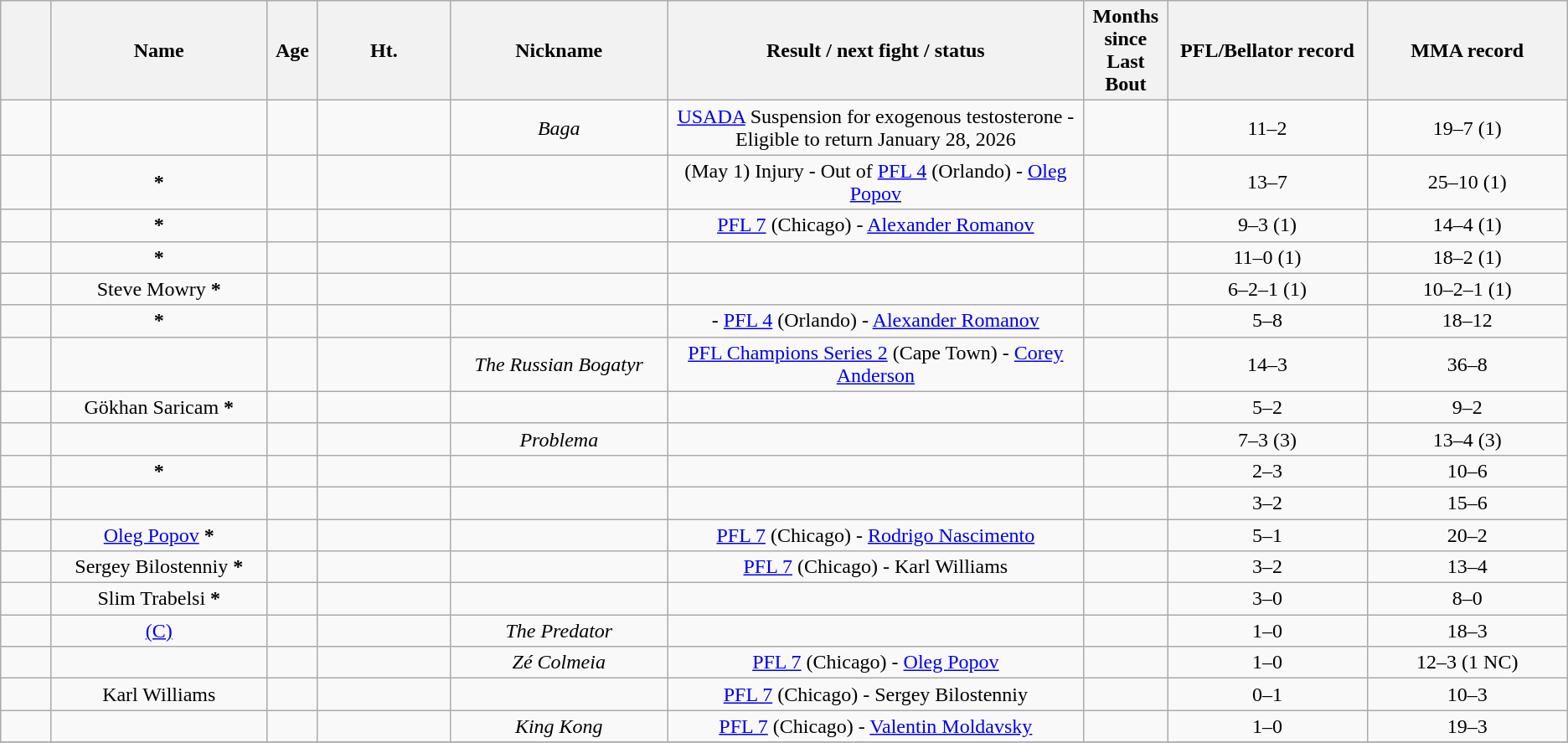<table class="wikitable sortable" style="text-align:center">
<tr>
<th width=3%></th>
<th width=13%>Name</th>
<th width=3%>Age</th>
<th width=8%>Ht.</th>
<th width=13%>Nickname</th>
<th width=25%>Result / next fight / status</th>
<th width=5%>Months since Last Bout</th>
<th width="12%">PFL/Bellator record</th>
<th width="12%">MMA record</th>
</tr>
<tr>
<td></td>
<td></td>
<td></td>
<td></td>
<td><em>Baga</em></td>
<td><a href='#'>USADA</a> Suspension for exogenous testosterone - Eligible to return January 28, 2026</td>
<td></td>
<td>11–2</td>
<td>19–7 (1)</td>
</tr>
<tr>
<td></td>
<td> <strong>*</strong></td>
<td></td>
<td></td>
<td><em></em></td>
<td>(May 1) Injury - Out of <a href='#'>PFL 4</a> (Orlando) - <a href='#'>Oleg Popov</a></td>
<td></td>
<td>13–7</td>
<td>25–10 (1)</td>
</tr>
<tr>
<td></td>
<td> <strong>*</strong></td>
<td></td>
<td></td>
<td></td>
<td><a href='#'>PFL 7</a> (Chicago) - <a href='#'>Alexander Romanov</a></td>
<td></td>
<td>9–3 (1)</td>
<td>14–4 (1)</td>
</tr>
<tr>
<td></td>
<td> <strong>*</strong></td>
<td></td>
<td></td>
<td></td>
<td></td>
<td></td>
<td>11–0 (1)</td>
<td>18–2 (1)</td>
</tr>
<tr>
<td></td>
<td>Steve Mowry <strong>*</strong></td>
<td></td>
<td></td>
<td></td>
<td></td>
<td></td>
<td>6–2–1 (1)</td>
<td>10–2–1 (1)</td>
</tr>
<tr>
<td></td>
<td> <strong>*</strong></td>
<td></td>
<td></td>
<td></td>
<td> - <a href='#'>PFL 4</a> (Orlando) - <a href='#'>Alexander Romanov</a></td>
<td></td>
<td>5–8</td>
<td>18–12</td>
</tr>
<tr>
<td></td>
<td></td>
<td></td>
<td></td>
<td><em>The Russian Bogatyr</em></td>
<td><a href='#'>PFL Champions Series 2</a> (Cape Town) - <a href='#'>Corey Anderson</a></td>
<td></td>
<td>14–3</td>
<td>36–8</td>
</tr>
<tr>
<td></td>
<td>Gökhan Saricam <strong>*</strong></td>
<td></td>
<td></td>
<td></td>
<td></td>
<td></td>
<td>5–2</td>
<td>9–2</td>
</tr>
<tr>
<td></td>
<td></td>
<td></td>
<td></td>
<td><em>Problema</em></td>
<td></td>
<td></td>
<td>7–3 (3)</td>
<td>13–4 (3)</td>
</tr>
<tr>
<td></td>
<td> <strong>*</strong></td>
<td></td>
<td></td>
<td></td>
<td></td>
<td></td>
<td>2–3</td>
<td>10–6</td>
</tr>
<tr>
<td></td>
<td></td>
<td></td>
<td></td>
<td></td>
<td></td>
<td></td>
<td>3–2</td>
<td>15–6</td>
</tr>
<tr>
<td></td>
<td><a href='#'>Oleg Popov</a> <strong>*</strong></td>
<td></td>
<td></td>
<td></td>
<td><a href='#'>PFL 7</a> (Chicago) - <a href='#'>Rodrigo Nascimento</a></td>
<td></td>
<td>5–1</td>
<td>20–2</td>
</tr>
<tr>
<td></td>
<td>Sergey Bilostenniy <strong>*</strong></td>
<td></td>
<td></td>
<td></td>
<td><a href='#'>PFL 7</a> (Chicago) - Karl Williams</td>
<td></td>
<td>3–2</td>
<td>13–4</td>
</tr>
<tr>
<td></td>
<td>Slim Trabelsi <strong>*</strong></td>
<td></td>
<td></td>
<td></td>
<td></td>
<td></td>
<td>3–0</td>
<td>8–0</td>
</tr>
<tr>
<td></td>
<td> <a href='#'>(C)</a></td>
<td></td>
<td></td>
<td><em>The Predator</em></td>
<td></td>
<td></td>
<td>1–0</td>
<td>18–3</td>
</tr>
<tr>
<td></td>
<td></td>
<td></td>
<td></td>
<td><em>Zé Colmeia</em></td>
<td><a href='#'>PFL 7</a> (Chicago) - <a href='#'>Oleg Popov</a></td>
<td></td>
<td>1–0</td>
<td>12–3 (1 NC)</td>
</tr>
<tr>
<td></td>
<td>Karl Williams</td>
<td></td>
<td></td>
<td></td>
<td><a href='#'>PFL 7</a> (Chicago) - Sergey Bilostenniy</td>
<td></td>
<td>0–1</td>
<td>10–3</td>
</tr>
<tr>
<td></td>
<td></td>
<td></td>
<td></td>
<td><em>King Kong</em></td>
<td><a href='#'>PFL 7</a> (Chicago) - <a href='#'>Valentin Moldavsky</a></td>
<td></td>
<td>1–0</td>
<td>19–3</td>
</tr>
<tr>
</tr>
</table>
